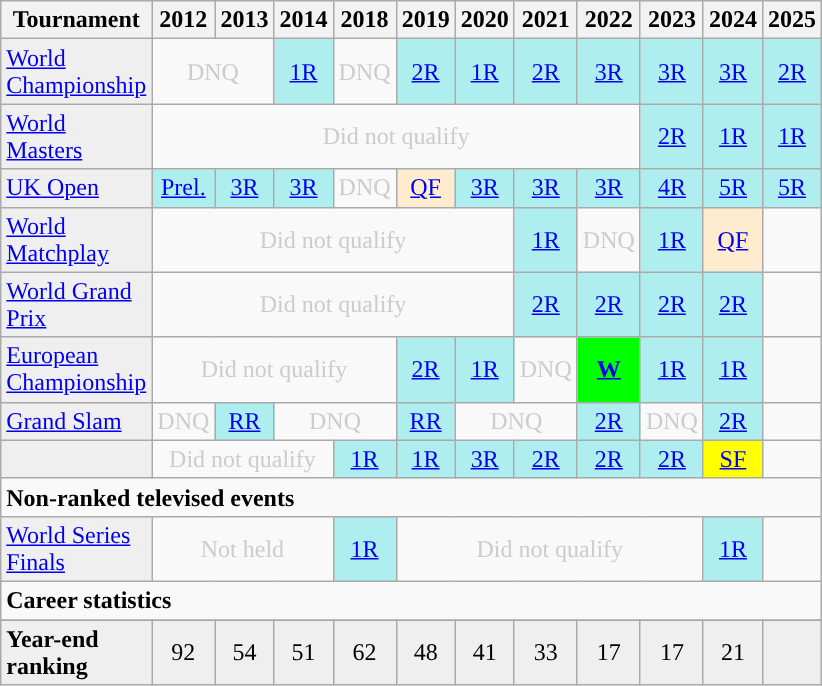<table class="wikitable" style="width:20%; margin:0">
<tr>
<th>Tournament</th>
<th>2012</th>
<th>2013</th>
<th>2014</th>
<th>2018</th>
<th>2019</th>
<th>2020</th>
<th>2021</th>
<th>2022</th>
<th>2023</th>
<th>2024</th>
<th>2025</th>
</tr>
<tr>
<td style="background:#efefef;"><a href='#'>World Championship</a></td>
<td colspan="2" style="text-align:center; color:#ccc;">DNQ</td>
<td style="text-align:center; background:#afeeee;"><a href='#'>1R</a></td>
<td style="text-align:center; color:#ccc;">DNQ</td>
<td style="text-align:center; background:#afeeee;"><a href='#'>2R</a></td>
<td style="text-align:center; background:#afeeee;"><a href='#'>1R</a></td>
<td style="text-align:center; background:#afeeee;"><a href='#'>2R</a></td>
<td style="text-align:center; background:#afeeee;"><a href='#'>3R</a></td>
<td style="text-align:center; background:#afeeee;"><a href='#'>3R</a></td>
<td style="text-align:center; background:#afeeee;"><a href='#'>3R</a></td>
<td style="text-align:center; background:#afeeee;"><a href='#'>2R</a></td>
</tr>
<tr>
<td style="background:#efefef;"><a href='#'>World Masters</a></td>
<td colspan="8" style="text-align:center; color:#ccc;">Did not qualify</td>
<td style="text-align:center; background:#afeeee;"><a href='#'>2R</a></td>
<td style="text-align:center; background:#afeeee;"><a href='#'>1R</a></td>
<td style="text-align:center; background:#afeeee;"><a href='#'>1R</a></td>
</tr>
<tr>
<td style="background:#efefef;"><a href='#'>UK Open</a></td>
<td style="text-align:center; background:#afeeee;"><a href='#'>Prel.</a></td>
<td style="text-align:center; background:#afeeee;"><a href='#'>3R</a></td>
<td style="text-align:center; background:#afeeee;"><a href='#'>3R</a></td>
<td style="text-align:center; color:#ccc;">DNQ</td>
<td style="text-align:center; background:#ffebcd;"><a href='#'>QF</a></td>
<td style="text-align:center; background:#afeeee;"><a href='#'>3R</a></td>
<td style="text-align:center; background:#afeeee;"><a href='#'>3R</a></td>
<td style="text-align:center; background:#afeeee;"><a href='#'>3R</a></td>
<td style="text-align:center; background:#afeeee;"><a href='#'>4R</a></td>
<td style="text-align:center; background:#afeeee;"><a href='#'>5R</a></td>
<td style="text-align:center; background:#afeeee;"><a href='#'>5R</a></td>
</tr>
<tr>
<td style="background:#efefef;"><a href='#'>World Matchplay</a></td>
<td colspan="6" style="text-align:center; color:#ccc;">Did not qualify</td>
<td style="text-align:center; background:#afeeee;"><a href='#'>1R</a></td>
<td style="text-align:center; color:#ccc;">DNQ</td>
<td style="text-align:center; background:#afeeee;"><a href='#'>1R</a></td>
<td style="text-align: center; background:#ffebcd;"><a href='#'>QF</a></td>
<td></td>
</tr>
<tr>
<td style="background:#efefef;"><a href='#'>World Grand Prix</a></td>
<td colspan="6" style="text-align:center; color:#ccc;">Did not qualify</td>
<td style="text-align:center; background:#afeeee;"><a href='#'>2R</a></td>
<td style="text-align:center; background:#afeeee;"><a href='#'>2R</a></td>
<td style="text-align:center; background:#afeeee;"><a href='#'>2R</a></td>
<td style="text-align:center; background:#afeeee;"><a href='#'>2R</a></td>
<td></td>
</tr>
<tr>
<td style="background:#efefef;"><a href='#'>European Championship</a></td>
<td colspan="4" style="text-align:center; color:#ccc;">Did not qualify</td>
<td style="text-align:center; background:#afeeee;"><a href='#'>2R</a></td>
<td style="text-align:center; background:#afeeee;"><a href='#'>1R</a></td>
<td style="text-align:center; color:#ccc;">DNQ</td>
<td style="text-align:center; background:lime;"><a href='#'><strong>W</strong></a></td>
<td style="text-align:center; background:#afeeee;"><a href='#'>1R</a></td>
<td style="text-align:center; background:#afeeee;"><a href='#'>1R</a></td>
<td></td>
</tr>
<tr>
<td style="background:#efefef;"><a href='#'>Grand Slam</a></td>
<td style="text-align:center; color:#ccc;">DNQ</td>
<td style="text-align:center; background:#afeeee;"><a href='#'>RR</a></td>
<td colspan="2" style="text-align:center; color:#ccc;">DNQ</td>
<td style="text-align:center; background:#afeeee;"><a href='#'>RR</a></td>
<td colspan="2" style="text-align:center; color:#ccc;">DNQ</td>
<td style="text-align:center; background:#afeeee;"><a href='#'>2R</a></td>
<td style="text-align:center; color:#ccc;">DNQ</td>
<td style="text-align:center; background:#afeeee;"><a href='#'>2R</a></td>
<td></td>
</tr>
<tr>
<td style="background:#efefef;"></td>
<td colspan="3" style="text-align:center; color:#ccc;">Did not qualify</td>
<td style="text-align:center; background:#afeeee;"><a href='#'>1R</a></td>
<td style="text-align:center; background:#afeeee;"><a href='#'>1R</a></td>
<td style="text-align:center; background:#afeeee;"><a href='#'>3R</a></td>
<td style="text-align:center; background:#afeeee;"><a href='#'>2R</a></td>
<td style="text-align:center; background:#afeeee;"><a href='#'>2R</a></td>
<td style="text-align:center; background:#afeeee;"><a href='#'>2R</a></td>
<td style="text-align:center; background:yellow;"><a href='#'>SF</a></td>
<td></td>
</tr>
<tr>
<td colspan="15" align="left"><strong>Non-ranked televised events</strong></td>
</tr>
<tr>
<td style="background:#efefef;"><a href='#'>World Series Finals</a></td>
<td colspan="3" style="text-align:center; color:#ccc;">Not held</td>
<td style="text-align:center; background:#afeeee;"><a href='#'>1R</a></td>
<td colspan="5" style="text-align:center; color:#ccc;">Did not qualify</td>
<td style="text-align:center; background:#afeeee;"><a href='#'>1R</a></td>
<td></td>
</tr>
<tr>
<td colspan="15" align="left"><strong>Career statistics</strong></td>
</tr>
<tr>
</tr>
<tr bgcolor="efefef">
<td align="left"><strong>Year-end ranking</strong></td>
<td style="text-align:center;">92</td>
<td style="text-align:center;">54</td>
<td style="text-align:center;">51</td>
<td style="text-align:center;">62</td>
<td style="text-align:center;">48</td>
<td style="text-align:center;">41</td>
<td style="text-align:center;">33</td>
<td style="text-align:center;">17</td>
<td style="text-align:center;">17</td>
<td style="text-align:center;">21</td>
<td></td>
</tr>
</table>
